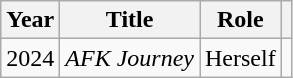<table class="wikitable sortable">
<tr>
<th>Year</th>
<th>Title</th>
<th>Role</th>
<th scope="col" class="unsortable"></th>
</tr>
<tr>
<td>2024</td>
<td><em>AFK Journey</em></td>
<td>Herself</td>
<td></td>
</tr>
</table>
